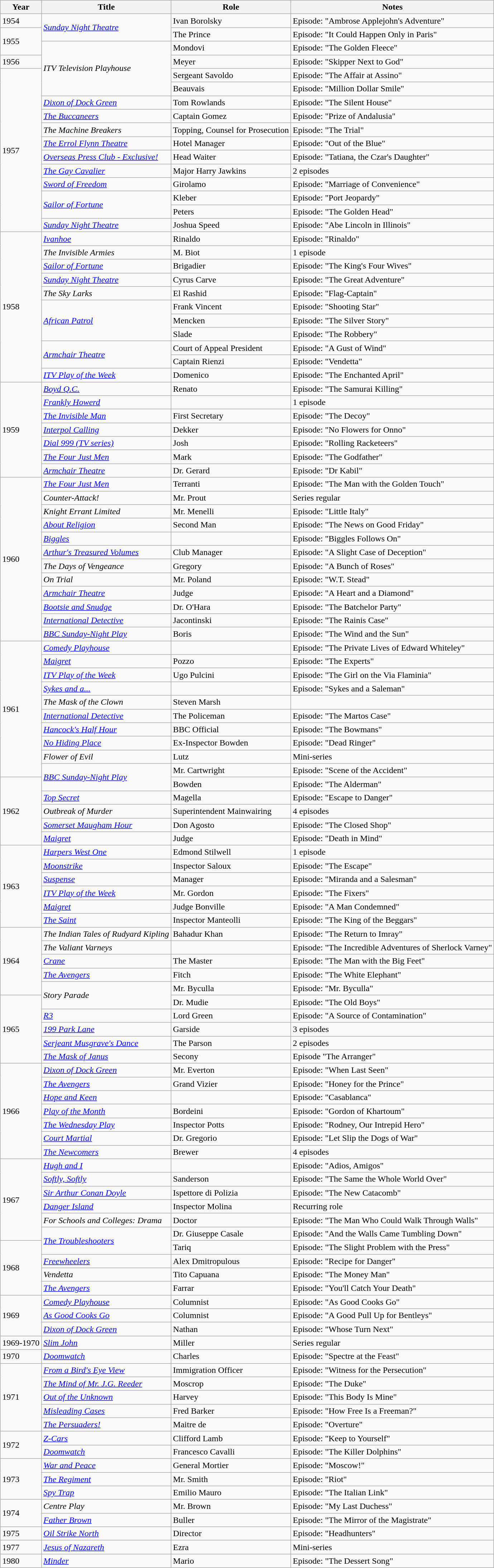<table class="wikitable sortable">
<tr>
<th>Year</th>
<th>Title</th>
<th>Role</th>
<th>Notes</th>
</tr>
<tr>
<td>1954</td>
<td rowspan="2"><em><a href='#'>Sunday Night Theatre</a></em></td>
<td>Ivan Borolsky</td>
<td>Episode: "Ambrose Applejohn's Adventure"</td>
</tr>
<tr>
<td rowspan="2">1955</td>
<td>The Prince</td>
<td>Episode: "It Could Happen Only in Paris"</td>
</tr>
<tr>
<td rowspan="4"><em>ITV Television Playhouse</em></td>
<td>Mondovi</td>
<td>Episode: "The Golden Fleece"</td>
</tr>
<tr>
<td>1956</td>
<td>Meyer</td>
<td>Episode: "Skipper Next to God"</td>
</tr>
<tr>
<td rowspan="12">1957</td>
<td>Sergeant Savoldo</td>
<td>Episode: "The Affair at Assino"</td>
</tr>
<tr>
<td>Beauvais</td>
<td>Episode: "Million Dollar Smile"</td>
</tr>
<tr>
<td><em><a href='#'>Dixon of Dock Green</a></em></td>
<td>Tom Rowlands</td>
<td>Episode: "The Silent House"</td>
</tr>
<tr>
<td><em><a href='#'>The Buccaneers</a></em></td>
<td>Captain Gomez</td>
<td>Episode: "Prize of Andalusia"</td>
</tr>
<tr>
<td><em>The Machine Breakers</em></td>
<td>Topping, Counsel for Prosecution</td>
<td>Episode: "The Trial"</td>
</tr>
<tr>
<td><em><a href='#'>The Errol Flynn Theatre</a></em></td>
<td>Hotel Manager</td>
<td>Episode: "Out of the Blue"</td>
</tr>
<tr>
<td><em><a href='#'>Overseas Press Club - Exclusive!</a></em></td>
<td>Head Waiter</td>
<td>Episode: "Tatiana, the Czar's Daughter"</td>
</tr>
<tr>
<td><em><a href='#'>The Gay Cavalier</a></em></td>
<td>Major Harry Jawkins</td>
<td>2 episodes</td>
</tr>
<tr>
<td><em><a href='#'>Sword of Freedom</a></em></td>
<td>Girolamo</td>
<td>Episode: "Marriage of Convenience"</td>
</tr>
<tr>
<td rowspan="2"><em><a href='#'>Sailor of Fortune</a></em></td>
<td>Kleber</td>
<td>Episode: "Port Jeopardy"</td>
</tr>
<tr>
<td>Peters</td>
<td>Episode: "The Golden Head"</td>
</tr>
<tr>
<td><em><a href='#'>Sunday Night Theatre</a></em></td>
<td>Joshua Speed</td>
<td>Episode: "Abe Lincoln in Illinois"</td>
</tr>
<tr>
<td rowspan="11">1958</td>
<td><em><a href='#'>Ivanhoe</a></em></td>
<td>Rinaldo</td>
<td>Episode: "Rinaldo"</td>
</tr>
<tr>
<td><em>The Invisible Armies</em></td>
<td>M. Biot</td>
<td>1 episode</td>
</tr>
<tr>
<td><em><a href='#'>Sailor of Fortune</a></em></td>
<td>Brigadier</td>
<td>Episode: "The King's Four Wives"</td>
</tr>
<tr>
<td><em><a href='#'>Sunday Night Theatre</a></em></td>
<td>Cyrus Carve</td>
<td>Episode: "The Great Adventure"</td>
</tr>
<tr>
<td><em>The Sky Larks</em></td>
<td>El Rashid</td>
<td>Episode: "Flag-Captain"</td>
</tr>
<tr>
<td rowspan="3"><em><a href='#'>African Patrol</a></em></td>
<td>Frank Vincent</td>
<td>Episode: "Shooting Star"</td>
</tr>
<tr>
<td>Mencken</td>
<td>Episode: "The Silver Story"</td>
</tr>
<tr>
<td>Slade</td>
<td>Episode: "The Robbery"</td>
</tr>
<tr>
<td rowspan="2"><em><a href='#'>Armchair Theatre</a></em></td>
<td>Court of Appeal President</td>
<td>Episode: "A Gust of Wind"</td>
</tr>
<tr>
<td>Captain Rienzi</td>
<td>Episode: "Vendetta"</td>
</tr>
<tr>
<td><em><a href='#'>ITV Play of the Week</a></em></td>
<td>Domenico</td>
<td>Episode: "The Enchanted April"</td>
</tr>
<tr>
<td rowspan="7">1959</td>
<td><em><a href='#'>Boyd Q.C.</a></em></td>
<td>Renato</td>
<td>Episode: "The Samurai Killing"</td>
</tr>
<tr>
<td><em><a href='#'>Frankly Howerd</a></em></td>
<td></td>
<td>1 episode</td>
</tr>
<tr>
<td><em><a href='#'>The Invisible Man</a></em></td>
<td>First Secretary</td>
<td>Episode: "The Decoy"</td>
</tr>
<tr>
<td><em><a href='#'>Interpol Calling</a></em></td>
<td>Dekker</td>
<td>Episode: "No Flowers for Onno"</td>
</tr>
<tr>
<td><em><a href='#'>Dial 999 (TV series)</a></em></td>
<td>Josh</td>
<td>Episode: "Rolling Racketeers"</td>
</tr>
<tr>
<td><em><a href='#'>The Four Just Men</a></em></td>
<td>Mark</td>
<td>Episode: "The Godfather"</td>
</tr>
<tr>
<td><em><a href='#'>Armchair Theatre</a></em></td>
<td>Dr. Gerard</td>
<td>Episode: "Dr Kabil"</td>
</tr>
<tr>
<td rowspan="12">1960</td>
<td><em><a href='#'>The Four Just Men</a></em></td>
<td>Terranti</td>
<td>Episode: "The Man with the Golden Touch"</td>
</tr>
<tr>
<td><em>Counter-Attack!</em></td>
<td>Mr. Prout</td>
<td>Series regular</td>
</tr>
<tr>
<td><em>Knight Errant Limited</em></td>
<td>Mr. Menelli</td>
<td>Episode: "Little Italy"</td>
</tr>
<tr>
<td><em><a href='#'>About Religion</a></em></td>
<td>Second Man</td>
<td>Episode: "The News on Good Friday"</td>
</tr>
<tr>
<td><em><a href='#'>Biggles</a></em></td>
<td></td>
<td>Episode: "Biggles Follows On"</td>
</tr>
<tr>
<td><em><a href='#'>Arthur's Treasured Volumes</a></em></td>
<td>Club Manager</td>
<td>Episode: "A Slight Case of Deception"</td>
</tr>
<tr>
<td><em>The Days of Vengeance</em></td>
<td>Gregory</td>
<td>Episode: "A Bunch of Roses"</td>
</tr>
<tr>
<td><em>On Trial</em></td>
<td>Mr. Poland</td>
<td>Episode: "W.T. Stead"</td>
</tr>
<tr>
<td><em><a href='#'>Armchair Theatre</a></em></td>
<td>Judge</td>
<td>Episode: "A Heart and a Diamond"</td>
</tr>
<tr>
<td><em><a href='#'>Bootsie and Snudge</a></em></td>
<td>Dr. O'Hara</td>
<td>Episode: "The Batchelor Party"</td>
</tr>
<tr>
<td><em><a href='#'>International Detective</a></em></td>
<td>Jacontinski</td>
<td>Episode: "The Rainis Case"</td>
</tr>
<tr>
<td><em><a href='#'>BBC Sunday-Night Play</a></em></td>
<td>Boris</td>
<td>Episode: "The Wind and the Sun"</td>
</tr>
<tr>
<td rowspan="10">1961</td>
<td><em><a href='#'>Comedy Playhouse</a></em></td>
<td></td>
<td>Episode: "The Private Lives of Edward Whiteley"</td>
</tr>
<tr>
<td><em><a href='#'>Maigret</a></em></td>
<td>Pozzo</td>
<td>Episode: "The Experts"</td>
</tr>
<tr>
<td><em><a href='#'>ITV Play of the Week</a></em></td>
<td>Ugo Pulcini</td>
<td>Episode: "The Girl on the Via Flaminia"</td>
</tr>
<tr>
<td><em><a href='#'>Sykes and a...</a></em></td>
<td></td>
<td>Episode: "Sykes and a Saleman"</td>
</tr>
<tr>
<td><em>The Mask of the Clown</em></td>
<td>Steven Marsh</td>
<td></td>
</tr>
<tr>
<td><em><a href='#'>International Detective</a></em></td>
<td>The Policeman</td>
<td>Episode: "The Martos Case"</td>
</tr>
<tr>
<td><em><a href='#'>Hancock's Half Hour</a></em></td>
<td>BBC Official</td>
<td>Episode: "The Bowmans"</td>
</tr>
<tr>
<td><em><a href='#'>No Hiding Place</a></em></td>
<td>Ex-Inspector Bowden</td>
<td>Episode: "Dead Ringer"</td>
</tr>
<tr>
<td><em>Flower of Evil</em></td>
<td>Lutz</td>
<td>Mini-series</td>
</tr>
<tr>
<td rowspan="2"><em><a href='#'>BBC Sunday-Night Play</a></em></td>
<td>Mr. Cartwright</td>
<td>Episode: "Scene of the Accident"</td>
</tr>
<tr>
<td rowspan="5">1962</td>
<td>Bowden</td>
<td>Episode: "The Alderman"</td>
</tr>
<tr>
<td><em><a href='#'>Top Secret</a></em></td>
<td>Magella</td>
<td>Episode: "Escape to Danger"</td>
</tr>
<tr>
<td><em>Outbreak of Murder</em></td>
<td>Superintendent Mainwairing</td>
<td>4 episodes</td>
</tr>
<tr>
<td><em><a href='#'>Somerset Maugham Hour</a></em></td>
<td>Don Agosto</td>
<td>Episode: "The Closed Shop"</td>
</tr>
<tr>
<td><em><a href='#'>Maigret</a></em></td>
<td>Judge</td>
<td>Episode: "Death in Mind"</td>
</tr>
<tr>
<td rowspan="6">1963</td>
<td><em><a href='#'>Harpers West One</a></em></td>
<td>Edmond Stilwell</td>
<td>1 episode</td>
</tr>
<tr>
<td><em><a href='#'>Moonstrike</a></em></td>
<td>Inspector Saloux</td>
<td>Episode: "The Escape"</td>
</tr>
<tr>
<td><em><a href='#'>Suspense</a></em></td>
<td>Manager</td>
<td>Episode: "Miranda and a Salesman"</td>
</tr>
<tr>
<td><em><a href='#'>ITV Play of the Week</a></em></td>
<td>Mr. Gordon</td>
<td>Episode: "The Fixers"</td>
</tr>
<tr>
<td><em><a href='#'>Maigret</a></em></td>
<td>Judge Bonville</td>
<td>Episode: "A Man Condemned"</td>
</tr>
<tr>
<td><em><a href='#'>The Saint</a></em></td>
<td>Inspector Manteolli</td>
<td>Episode: "The King of the Beggars"</td>
</tr>
<tr>
<td rowspan="5">1964</td>
<td><em>The Indian Tales of Rudyard Kipling</em></td>
<td>Bahadur Khan</td>
<td>Episode: "The Return to Imray"</td>
</tr>
<tr>
<td><em>The Valiant Varneys</em></td>
<td></td>
<td>Episode: "The Incredible Adventures of Sherlock Varney"</td>
</tr>
<tr>
<td><em><a href='#'>Crane</a></em></td>
<td>The Master</td>
<td>Episode: "The Man with the Big Feet"</td>
</tr>
<tr>
<td><em><a href='#'>The Avengers</a></em></td>
<td>Fitch</td>
<td>Episode: "The White Elephant"</td>
</tr>
<tr>
<td rowspan="2"><em>Story Parade</em></td>
<td>Mr. Byculla</td>
<td>Episode: "Mr. Byculla"</td>
</tr>
<tr>
<td rowspan="5">1965</td>
<td>Dr. Mudie</td>
<td>Episode: "The Old Boys"</td>
</tr>
<tr>
<td><em><a href='#'>R3</a></em></td>
<td>Lord Green</td>
<td>Episode: "A Source of Contamination"</td>
</tr>
<tr>
<td><em><a href='#'>199 Park Lane</a></em></td>
<td>Garside</td>
<td>3 episodes</td>
</tr>
<tr>
<td><em><a href='#'>Serjeant Musgrave's Dance</a></em></td>
<td>The Parson</td>
<td>2 episodes</td>
</tr>
<tr>
<td><em><a href='#'>The Mask of Janus</a></em></td>
<td>Secony</td>
<td>Episode "The Arranger"</td>
</tr>
<tr>
<td rowspan="7">1966</td>
<td><em><a href='#'>Dixon of Dock Green</a></em></td>
<td>Mr. Everton</td>
<td>Episode: "When Last Seen"</td>
</tr>
<tr>
<td><em><a href='#'>The Avengers</a></em></td>
<td>Grand Vizier</td>
<td>Episode: "Honey for the Prince"</td>
</tr>
<tr>
<td><em><a href='#'>Hope and Keen</a></em></td>
<td></td>
<td>Episode: "Casablanca"</td>
</tr>
<tr>
<td><em><a href='#'>Play of the Month</a></em></td>
<td>Bordeini</td>
<td>Episode: "Gordon of Khartoum"</td>
</tr>
<tr>
<td><em><a href='#'>The Wednesday Play</a></em></td>
<td>Inspector Potts</td>
<td>Episode: "Rodney, Our Intrepid Hero"</td>
</tr>
<tr>
<td><em><a href='#'>Court Martial</a></em></td>
<td>Dr. Gregorio</td>
<td>Episode: "Let Slip the Dogs of War"</td>
</tr>
<tr>
<td><em><a href='#'>The Newcomers</a></em></td>
<td>Brewer</td>
<td>4 episodes</td>
</tr>
<tr>
<td rowspan="6">1967</td>
<td><em><a href='#'>Hugh and I</a></em></td>
<td></td>
<td>Episode: "Adios, Amigos"</td>
</tr>
<tr>
<td><em><a href='#'>Softly, Softly</a></em></td>
<td>Sanderson</td>
<td>Episode: "The Same the Whole World Over"</td>
</tr>
<tr>
<td><em><a href='#'>Sir Arthur Conan Doyle</a></em></td>
<td>Ispettore di Polizia</td>
<td>Episode: "The New Catacomb"</td>
</tr>
<tr>
<td><em><a href='#'>Danger Island</a></em></td>
<td>Inspector Molina</td>
<td>Recurring role</td>
</tr>
<tr>
<td><em>For Schools and Colleges: Drama</em></td>
<td>Doctor</td>
<td>Episode: "The Man Who Could Walk Through Walls"</td>
</tr>
<tr>
<td rowspan="2"><em><a href='#'>The Troubleshooters</a></em></td>
<td>Dr. Giuseppe Casale</td>
<td>Episode: "And the Walls Came Tumbling Down"</td>
</tr>
<tr>
<td rowspan="4">1968</td>
<td>Tariq</td>
<td>Episode: "The Slight Problem with the Press"</td>
</tr>
<tr>
<td><em><a href='#'>Freewheelers</a></em></td>
<td>Alex Dmitropulous</td>
<td>Episode: "Recipe for Danger"</td>
</tr>
<tr>
<td><em>Vendetta</em></td>
<td>Tito Capuana</td>
<td>Episode: "The Money Man"</td>
</tr>
<tr>
<td><em><a href='#'>The Avengers</a></em></td>
<td>Farrar</td>
<td>Episode: "You'll Catch Your Death"</td>
</tr>
<tr>
<td rowspan="3">1969</td>
<td><em><a href='#'>Comedy Playhouse</a></em></td>
<td>Columnist</td>
<td>Episode: "As Good Cooks Go"</td>
</tr>
<tr>
<td><em><a href='#'>As Good Cooks Go</a></em></td>
<td>Columnist</td>
<td>Episode: "A Good Pull Up for Bentleys"</td>
</tr>
<tr>
<td><em><a href='#'>Dixon of Dock Green</a></em></td>
<td>Nathan</td>
<td>Episode: "Whose Turn Next"</td>
</tr>
<tr>
<td>1969-1970</td>
<td><em><a href='#'>Slim John</a></em></td>
<td>Miller</td>
<td>Series regular</td>
</tr>
<tr>
<td>1970</td>
<td><em><a href='#'>Doomwatch</a></em></td>
<td>Charles</td>
<td>Episode: "Spectre at the Feast"</td>
</tr>
<tr>
<td rowspan="5">1971</td>
<td><em><a href='#'>From a Bird's Eye View</a></em></td>
<td>Immigration Officer</td>
<td>Episode: "Witness for the Persecution"</td>
</tr>
<tr>
<td><em><a href='#'>The Mind of Mr. J.G. Reeder</a></em></td>
<td>Moscrop</td>
<td>Episode: "The Duke"</td>
</tr>
<tr>
<td><em><a href='#'>Out of the Unknown</a></em></td>
<td>Harvey</td>
<td>Episode: "This Body Is Mine"</td>
</tr>
<tr>
<td><em><a href='#'>Misleading Cases</a></em></td>
<td>Fred Barker</td>
<td>Episode: "How Free Is a Freeman?"</td>
</tr>
<tr>
<td><em><a href='#'>The Persuaders!</a></em></td>
<td>Maitre de</td>
<td>Episode: "Overture"</td>
</tr>
<tr>
<td rowspan="2">1972</td>
<td><em><a href='#'>Z-Cars</a></em></td>
<td>Clifford Lamb</td>
<td>Episode: "Keep to Yourself"</td>
</tr>
<tr>
<td><em><a href='#'>Doomwatch</a></em></td>
<td>Francesco Cavalli</td>
<td>Episode: "The Killer Dolphins"</td>
</tr>
<tr>
<td rowspan="3">1973</td>
<td><em><a href='#'>War and Peace</a></em></td>
<td>General Mortier</td>
<td>Episode: "Moscow!"</td>
</tr>
<tr>
<td><em><a href='#'>The Regiment</a></em></td>
<td>Mr. Smith</td>
<td>Episode: "Riot"</td>
</tr>
<tr>
<td><em><a href='#'>Spy Trap</a></em></td>
<td>Emilio Mauro</td>
<td>Episode: "The Italian Link"</td>
</tr>
<tr>
<td rowspan="2">1974</td>
<td><em>Centre Play</em></td>
<td>Mr. Brown</td>
<td>Episode: "My Last Duchess"</td>
</tr>
<tr>
<td><em><a href='#'>Father Brown</a></em></td>
<td>Buller</td>
<td>Episode: "The Mirror of the Magistrate"</td>
</tr>
<tr>
<td>1975</td>
<td><em><a href='#'>Oil Strike North</a></em></td>
<td>Director</td>
<td>Episode: "Headhunters"</td>
</tr>
<tr>
<td>1977</td>
<td><em><a href='#'>Jesus of Nazareth</a></em></td>
<td>Ezra</td>
<td>Mini-series</td>
</tr>
<tr>
<td>1980</td>
<td><em><a href='#'>Minder</a></em></td>
<td>Mario</td>
<td>Episode: "The Dessert Song"</td>
</tr>
</table>
